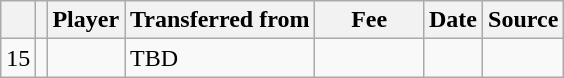<table class="wikitable plainrowheaders sortable">
<tr>
<th></th>
<th></th>
<th scope=col><strong>Player</strong></th>
<th><strong>Transferred from</strong></th>
<th !scope=col; style="width: 65px;"><strong>Fee</strong></th>
<th scope=col><strong>Date</strong></th>
<th scope=col><strong>Source</strong></th>
</tr>
<tr>
<td align=center>15</td>
<td align=center></td>
<td></td>
<td>TBD</td>
<td></td>
<td></td>
<td></td>
</tr>
</table>
